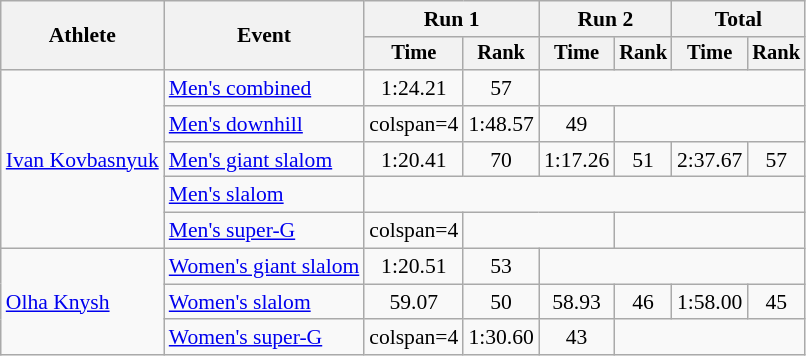<table class="wikitable" style="font-size:90%">
<tr>
<th rowspan=2>Athlete</th>
<th rowspan=2>Event</th>
<th colspan=2>Run 1</th>
<th colspan=2>Run 2</th>
<th colspan=2>Total</th>
</tr>
<tr style="font-size:95%">
<th>Time</th>
<th>Rank</th>
<th>Time</th>
<th>Rank</th>
<th>Time</th>
<th>Rank</th>
</tr>
<tr align=center>
<td align=left rowspan=5><a href='#'>Ivan Kovbasnyuk</a></td>
<td align=left><a href='#'>Men's combined</a></td>
<td>1:24.21</td>
<td>57</td>
<td colspan=4></td>
</tr>
<tr align=center>
<td align=left><a href='#'>Men's downhill</a></td>
<td>colspan=4 </td>
<td>1:48.57</td>
<td>49</td>
</tr>
<tr align=center>
<td align=left><a href='#'>Men's giant slalom</a></td>
<td>1:20.41</td>
<td>70</td>
<td>1:17.26</td>
<td>51</td>
<td>2:37.67</td>
<td>57</td>
</tr>
<tr align=center>
<td align=left><a href='#'>Men's slalom</a></td>
<td colspan=6></td>
</tr>
<tr align=center>
<td align=left><a href='#'>Men's super-G</a></td>
<td>colspan=4 </td>
<td colspan=2></td>
</tr>
<tr align=center>
<td align=left rowspan=3><a href='#'>Olha Knysh</a></td>
<td align=left><a href='#'>Women's giant slalom</a></td>
<td>1:20.51</td>
<td>53</td>
<td colspan=4></td>
</tr>
<tr align=center>
<td align=left><a href='#'>Women's slalom</a></td>
<td>59.07</td>
<td>50</td>
<td>58.93</td>
<td>46</td>
<td>1:58.00</td>
<td>45</td>
</tr>
<tr align=center>
<td align=left><a href='#'>Women's super-G</a></td>
<td>colspan=4 </td>
<td>1:30.60</td>
<td>43</td>
</tr>
</table>
